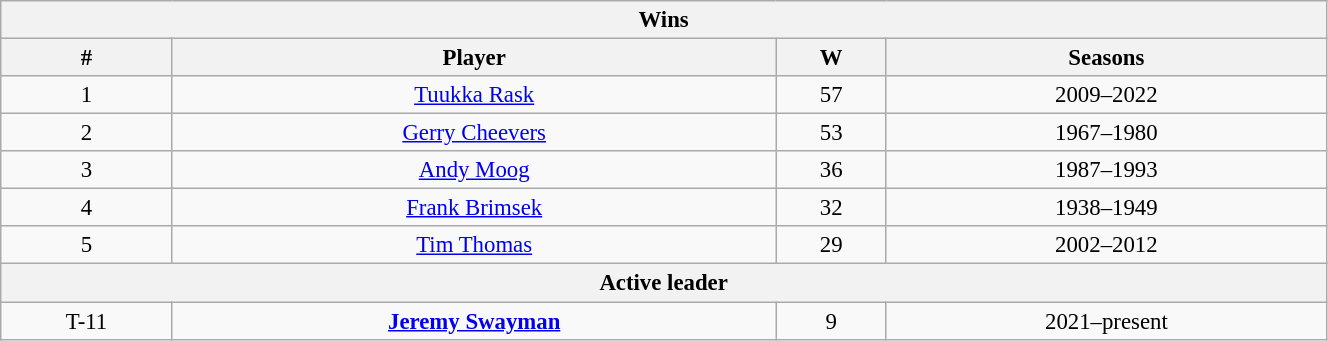<table class="wikitable" style="text-align: center; font-size: 95%" width="70%">
<tr>
<th colspan="4">Wins</th>
</tr>
<tr>
<th>#</th>
<th>Player</th>
<th>W</th>
<th>Seasons</th>
</tr>
<tr>
<td>1</td>
<td><a href='#'>Tuukka Rask</a></td>
<td>57</td>
<td>2009–2022</td>
</tr>
<tr>
<td>2</td>
<td><a href='#'>Gerry Cheevers</a></td>
<td>53</td>
<td>1967–1980</td>
</tr>
<tr>
<td>3</td>
<td><a href='#'>Andy Moog</a></td>
<td>36</td>
<td>1987–1993</td>
</tr>
<tr>
<td>4</td>
<td><a href='#'>Frank Brimsek</a></td>
<td>32</td>
<td>1938–1949</td>
</tr>
<tr>
<td>5</td>
<td><a href='#'>Tim Thomas</a></td>
<td>29</td>
<td>2002–2012</td>
</tr>
<tr>
<th colspan="4">Active leader</th>
</tr>
<tr>
<td>T-11</td>
<td><strong><a href='#'>Jeremy Swayman</a></strong></td>
<td>9</td>
<td>2021–present</td>
</tr>
</table>
